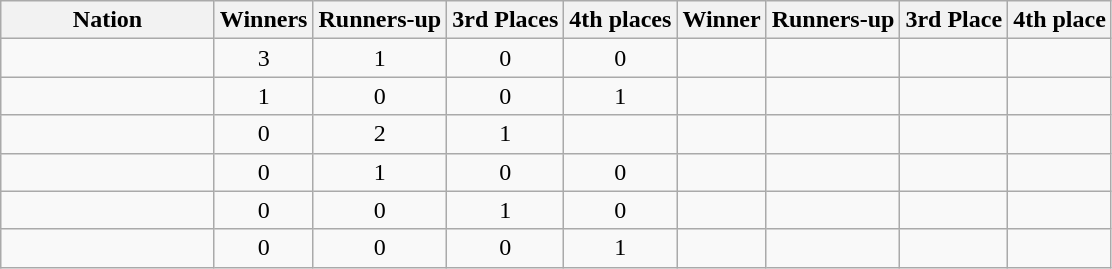<table class="wikitable sortable">
<tr>
<th width=135>Nation</th>
<th>Winners</th>
<th>Runners-up</th>
<th>3rd Places</th>
<th>4th places</th>
<th>Winner</th>
<th>Runners-up</th>
<th>3rd Place</th>
<th>4th place</th>
</tr>
<tr>
<td></td>
<td align=center>3</td>
<td align=center>1</td>
<td align=center>0</td>
<td align=center>0</td>
<td></td>
<td></td>
<td></td>
<td></td>
</tr>
<tr>
<td></td>
<td align=center>1</td>
<td align=center>0</td>
<td align=center>0</td>
<td align=center>1</td>
<td></td>
<td></td>
<td></td>
<td></td>
</tr>
<tr>
<td></td>
<td align=center>0</td>
<td align=center>2</td>
<td align=center>1</td>
<td align=center></td>
<td></td>
<td></td>
<td></td>
<td></td>
</tr>
<tr>
<td></td>
<td align=center>0</td>
<td align=center>1</td>
<td align=center>0</td>
<td align=center>0</td>
<td></td>
<td></td>
<td></td>
<td></td>
</tr>
<tr>
<td></td>
<td align=center>0</td>
<td align=center>0</td>
<td align=center>1</td>
<td align=center>0</td>
<td></td>
<td></td>
<td></td>
<td></td>
</tr>
<tr>
<td></td>
<td align=center>0</td>
<td align=center>0</td>
<td align=center>0</td>
<td align=center>1</td>
<td></td>
<td></td>
<td></td>
<td></td>
</tr>
</table>
